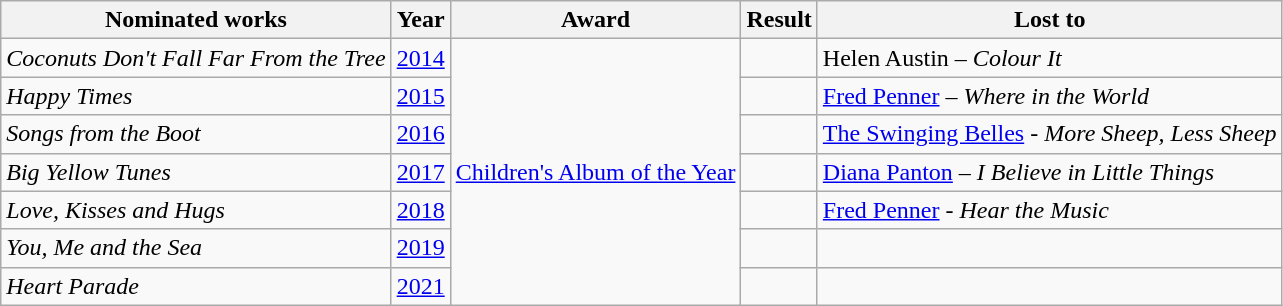<table class="wikitable mw-collapsible">
<tr>
<th>Nominated works</th>
<th>Year</th>
<th>Award</th>
<th>Result</th>
<th>Lost to</th>
</tr>
<tr>
<td><em>Coconuts Don't Fall Far From the Tree</em></td>
<td><a href='#'>2014</a></td>
<td rowspan="7"><a href='#'>Children's  Album of the Year</a></td>
<td></td>
<td>Helen Austin – <em>Colour It</em></td>
</tr>
<tr>
<td><em>Happy Times</em></td>
<td><a href='#'>2015</a></td>
<td></td>
<td><a href='#'>Fred Penner</a> – <em>Where in the World</em></td>
</tr>
<tr>
<td><em>Songs from the Boot</em></td>
<td><a href='#'>2016</a></td>
<td></td>
<td><a href='#'>The Swinging Belles</a> - <em>More Sheep, Less Sheep</em></td>
</tr>
<tr>
<td><em>Big Yellow Tunes</em></td>
<td><a href='#'>2017</a></td>
<td></td>
<td><a href='#'>Diana Panton</a> – <em>I Believe in Little Things</em></td>
</tr>
<tr>
<td><em>Love, Kisses and Hugs</em></td>
<td><a href='#'>2018</a></td>
<td></td>
<td><a href='#'>Fred Penner</a> - <em>Hear the Music</em></td>
</tr>
<tr>
<td><em>You, Me and the Sea</em></td>
<td><a href='#'>2019</a></td>
<td></td>
<td></td>
</tr>
<tr>
<td><em>Heart Parade</em></td>
<td><a href='#'>2021</a></td>
<td></td>
<td></td>
</tr>
</table>
